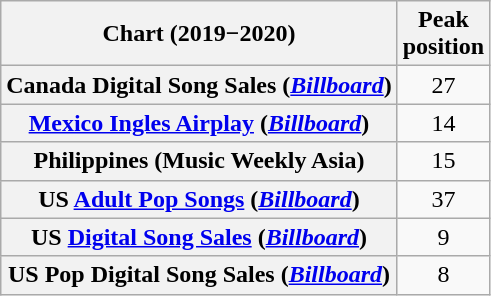<table class="wikitable plainrowheaders sortable" style="text-align:center">
<tr>
<th scope="col">Chart (2019−2020)</th>
<th scope="col">Peak<br>position</th>
</tr>
<tr>
<th scope="row">Canada Digital Song Sales (<em><a href='#'>Billboard</a></em>)</th>
<td>27</td>
</tr>
<tr>
<th scope="row"><a href='#'>Mexico Ingles Airplay</a> (<em><a href='#'>Billboard</a></em>)</th>
<td>14</td>
</tr>
<tr>
<th scope="row">Philippines (Music Weekly Asia)</th>
<td>15</td>
</tr>
<tr>
<th scope="row">US <a href='#'>Adult Pop Songs</a> (<em><a href='#'>Billboard</a></em>)</th>
<td>37</td>
</tr>
<tr>
<th scope="row">US <a href='#'>Digital Song Sales</a> (<em><a href='#'>Billboard</a></em>)</th>
<td>9</td>
</tr>
<tr>
<th scope="row">US Pop Digital Song Sales (<em><a href='#'>Billboard</a></em>)</th>
<td>8</td>
</tr>
</table>
